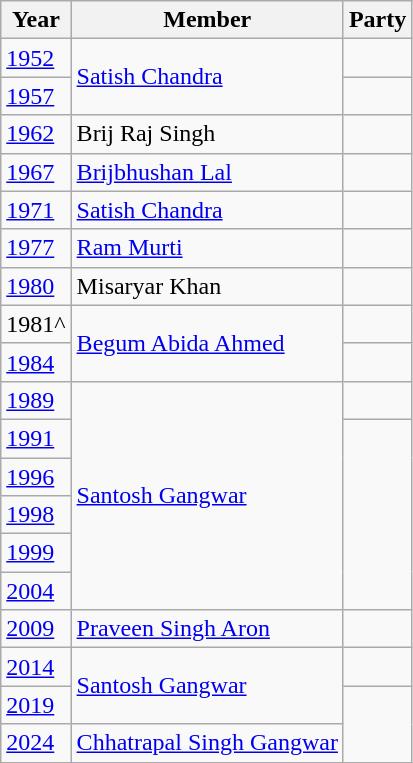<table class="wikitable sortable">
<tr>
<th>Year</th>
<th>Member</th>
<th colspan="2">Party</th>
</tr>
<tr>
<td><a href='#'>1952</a></td>
<td rowspan="2"><a href='#'>Satish Chandra</a></td>
<td></td>
</tr>
<tr>
<td><a href='#'>1957</a></td>
</tr>
<tr>
<td><a href='#'>1962</a></td>
<td>Brij Raj Singh</td>
<td></td>
</tr>
<tr>
<td><a href='#'>1967</a></td>
<td><a href='#'>Brijbhushan Lal</a></td>
</tr>
<tr>
<td><a href='#'>1971</a></td>
<td><a href='#'>Satish Chandra</a></td>
<td></td>
</tr>
<tr>
<td><a href='#'>1977</a></td>
<td><a href='#'>Ram Murti</a></td>
<td></td>
</tr>
<tr>
<td><a href='#'>1980</a></td>
<td>Misaryar Khan</td>
<td></td>
</tr>
<tr>
<td>1981^</td>
<td rowspan="2"><a href='#'>Begum Abida Ahmed</a></td>
<td></td>
</tr>
<tr>
<td><a href='#'>1984</a></td>
</tr>
<tr>
<td><a href='#'>1989</a></td>
<td rowspan="6"><a href='#'>Santosh Gangwar</a></td>
<td></td>
</tr>
<tr>
<td><a href='#'>1991</a></td>
</tr>
<tr>
<td><a href='#'>1996</a></td>
</tr>
<tr>
<td><a href='#'>1998</a></td>
</tr>
<tr>
<td><a href='#'>1999</a></td>
</tr>
<tr>
<td><a href='#'>2004</a></td>
</tr>
<tr>
<td><a href='#'>2009</a></td>
<td><a href='#'>Praveen Singh Aron</a></td>
<td></td>
</tr>
<tr>
<td><a href='#'>2014</a></td>
<td rowspan="2"><a href='#'>Santosh Gangwar</a></td>
<td></td>
</tr>
<tr>
<td><a href='#'>2019</a></td>
</tr>
<tr>
<td><a href='#'>2024</a></td>
<td><a href='#'>Chhatrapal Singh Gangwar</a></td>
</tr>
</table>
